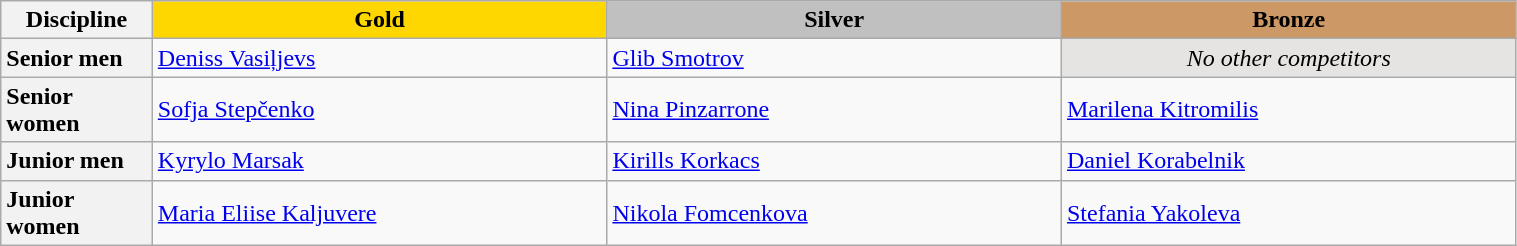<table class="wikitable unsortable" style="text-align:left; width:80%">
<tr>
<th scope="col">Discipline</th>
<td scope="col" style="text-align:center; width:30%; background:gold"><strong>Gold</strong></td>
<td scope="col" style="text-align:center; width:30%; background:silver"><strong>Silver</strong></td>
<td scope="col" style="text-align:center; width:30%; background:#c96"><strong>Bronze</strong></td>
</tr>
<tr>
<th scope="row" style="text-align:left">Senior men</th>
<td> <a href='#'>Deniss Vasiļjevs</a></td>
<td> <a href='#'>Glib Smotrov</a></td>
<td align="center" bgcolor="e5e4e2"><em>No other competitors</em></td>
</tr>
<tr>
<th scope="row" style="text-align:left">Senior women</th>
<td> <a href='#'>Sofja Stepčenko</a></td>
<td> <a href='#'>Nina Pinzarrone</a></td>
<td> <a href='#'>Marilena Kitromilis</a></td>
</tr>
<tr>
<th scope="row" style="text-align:left">Junior men</th>
<td> <a href='#'>Kyrylo Marsak</a></td>
<td> <a href='#'>Kirills Korkacs</a></td>
<td> <a href='#'>Daniel Korabelnik</a></td>
</tr>
<tr>
<th scope="row" style="text-align:left">Junior women</th>
<td> <a href='#'>Maria Eliise Kaljuvere</a></td>
<td> <a href='#'>Nikola Fomcenkova</a></td>
<td> <a href='#'>Stefania Yakoleva</a></td>
</tr>
</table>
